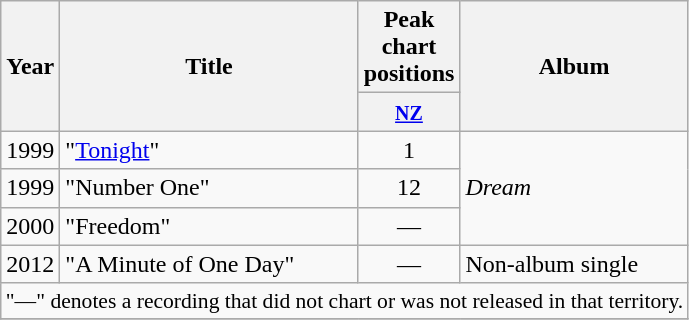<table class="wikitable plainrowheaders">
<tr>
<th rowspan="2"  width="1em">Year</th>
<th rowspan="2">Title</th>
<th width="3em">Peak chart positions</th>
<th rowspan="2">Album</th>
</tr>
<tr>
<th><small><a href='#'>NZ</a></small></th>
</tr>
<tr>
<td>1999</td>
<td>"<a href='#'>Tonight</a>"</td>
<td align="center">1</td>
<td rowspan=3><em>Dream</em></td>
</tr>
<tr>
<td>1999</td>
<td>"Number One"</td>
<td align="center">12</td>
</tr>
<tr>
<td>2000</td>
<td>"Freedom"</td>
<td align="center">—</td>
</tr>
<tr>
<td>2012</td>
<td>"A Minute of One Day"</td>
<td align="center">—</td>
<td>Non-album single</td>
</tr>
<tr>
<td colspan="4" style="font-size:90%" align="center">"—" denotes a recording that did not chart or was not released in that territory.</td>
</tr>
<tr>
</tr>
</table>
